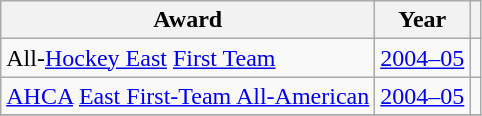<table class="wikitable">
<tr>
<th>Award</th>
<th>Year</th>
<th></th>
</tr>
<tr>
<td>All-<a href='#'>Hockey East</a> <a href='#'>First Team</a></td>
<td><a href='#'>2004–05</a></td>
<td></td>
</tr>
<tr>
<td><a href='#'>AHCA</a> <a href='#'>East First-Team All-American</a></td>
<td><a href='#'>2004–05</a></td>
<td></td>
</tr>
<tr>
</tr>
</table>
